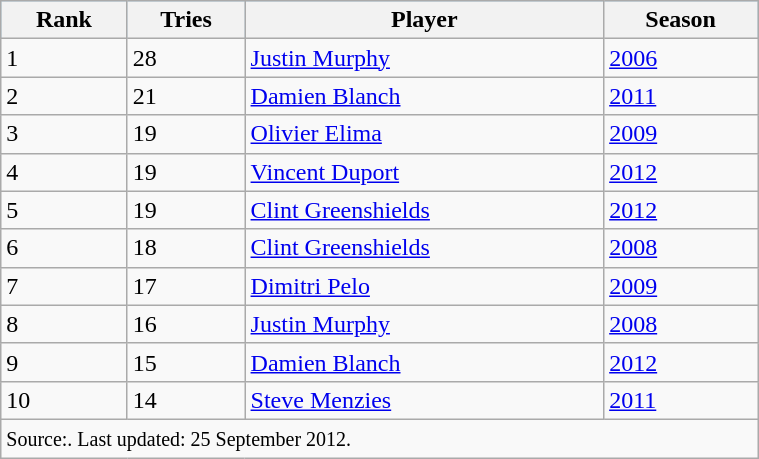<table class="wikitable" style="width:40%;">
<tr style="background:#87cefa;">
<th>Rank</th>
<th>Tries</th>
<th>Player</th>
<th>Season</th>
</tr>
<tr>
<td>1</td>
<td>28</td>
<td> <a href='#'>Justin Murphy</a></td>
<td><a href='#'>2006</a></td>
</tr>
<tr>
<td>2</td>
<td>21</td>
<td> <a href='#'>Damien Blanch</a></td>
<td><a href='#'>2011</a></td>
</tr>
<tr>
<td>3</td>
<td>19</td>
<td> <a href='#'>Olivier Elima</a></td>
<td><a href='#'>2009</a></td>
</tr>
<tr>
<td>4</td>
<td>19</td>
<td> <a href='#'>Vincent Duport</a></td>
<td><a href='#'>2012</a></td>
</tr>
<tr>
<td>5</td>
<td>19</td>
<td> <a href='#'>Clint Greenshields</a></td>
<td><a href='#'>2012</a></td>
</tr>
<tr>
<td>6</td>
<td>18</td>
<td> <a href='#'>Clint Greenshields</a></td>
<td><a href='#'>2008</a></td>
</tr>
<tr>
<td>7</td>
<td>17</td>
<td> <a href='#'>Dimitri Pelo</a></td>
<td><a href='#'>2009</a></td>
</tr>
<tr>
<td>8</td>
<td>16</td>
<td> <a href='#'>Justin Murphy</a></td>
<td><a href='#'>2008</a></td>
</tr>
<tr>
<td>9</td>
<td>15</td>
<td> <a href='#'>Damien Blanch</a></td>
<td><a href='#'>2012</a></td>
</tr>
<tr>
<td>10</td>
<td>14</td>
<td> <a href='#'>Steve Menzies</a></td>
<td><a href='#'>2011</a></td>
</tr>
<tr>
<td colspan=4><small>Source:. Last updated: 25 September 2012.</small></td>
</tr>
</table>
